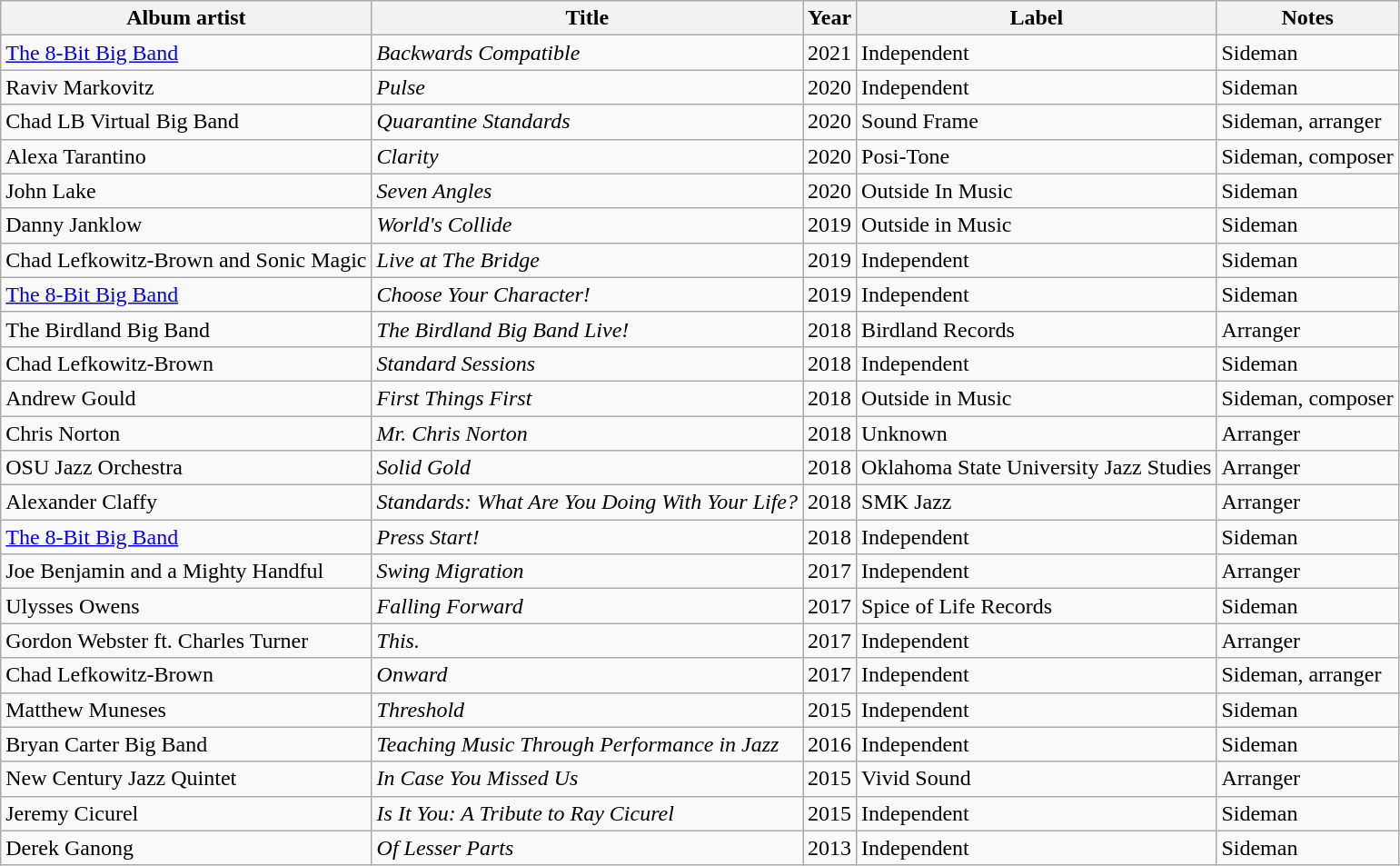<table class="wikitable">
<tr>
<th>Album artist</th>
<th>Title</th>
<th>Year</th>
<th>Label</th>
<th>Notes</th>
</tr>
<tr>
<td><a href='#'>The 8-Bit Big Band</a></td>
<td><em>Backwards Compatible</em></td>
<td>2021</td>
<td>Independent</td>
<td>Sideman</td>
</tr>
<tr>
<td>Raviv Markovitz</td>
<td><em>Pulse</em></td>
<td>2020</td>
<td>Independent</td>
<td>Sideman</td>
</tr>
<tr>
<td>Chad LB Virtual Big Band</td>
<td><em>Quarantine Standards</em></td>
<td>2020</td>
<td>Sound Frame</td>
<td>Sideman, arranger</td>
</tr>
<tr>
<td>Alexa Tarantino</td>
<td><em>Clarity</em></td>
<td>2020</td>
<td>Posi-Tone</td>
<td>Sideman, composer</td>
</tr>
<tr>
<td>John Lake</td>
<td><em>Seven Angles</em></td>
<td>2020</td>
<td>Outside In Music</td>
<td>Sideman</td>
</tr>
<tr>
<td>Danny Janklow</td>
<td><em>World's Collide</em></td>
<td>2019</td>
<td>Outside in Music</td>
<td>Sideman</td>
</tr>
<tr>
<td>Chad Lefkowitz-Brown and Sonic Magic</td>
<td><em>Live at The Bridge</em></td>
<td>2019</td>
<td>Independent</td>
<td>Sideman</td>
</tr>
<tr>
<td><a href='#'>The 8-Bit Big Band</a></td>
<td><em>Choose Your Character!</em></td>
<td>2019</td>
<td>Independent</td>
<td>Sideman</td>
</tr>
<tr>
<td>The Birdland Big Band</td>
<td><em>The Birdland Big Band Live!</em></td>
<td>2018</td>
<td>Birdland Records</td>
<td>Arranger</td>
</tr>
<tr>
<td>Chad Lefkowitz-Brown</td>
<td><em>Standard Sessions</em></td>
<td>2018</td>
<td>Independent</td>
<td>Sideman</td>
</tr>
<tr>
<td>Andrew Gould</td>
<td><em>First Things First</em></td>
<td>2018</td>
<td>Outside in Music</td>
<td>Sideman, composer</td>
</tr>
<tr>
<td>Chris Norton</td>
<td><em>Mr. Chris Norton</em></td>
<td>2018</td>
<td>Unknown</td>
<td>Arranger</td>
</tr>
<tr>
<td>OSU Jazz Orchestra</td>
<td><em>Solid Gold</em></td>
<td>2018</td>
<td>Oklahoma State University Jazz Studies</td>
<td>Arranger</td>
</tr>
<tr>
<td>Alexander Claffy</td>
<td><em>Standards: What Are You Doing With Your Life?</em></td>
<td>2018</td>
<td>SMK Jazz</td>
<td>Arranger</td>
</tr>
<tr>
<td><a href='#'>The 8-Bit Big Band</a></td>
<td><em>Press Start!</em></td>
<td>2018</td>
<td>Independent</td>
<td>Sideman</td>
</tr>
<tr>
<td>Joe Benjamin and a Mighty Handful</td>
<td><em>Swing Migration</em></td>
<td>2017</td>
<td>Independent</td>
<td>Arranger</td>
</tr>
<tr>
<td>Ulysses Owens</td>
<td><em>Falling Forward</em></td>
<td>2017</td>
<td>Spice of Life Records</td>
<td>Sideman</td>
</tr>
<tr>
<td>Gordon Webster ft. Charles Turner</td>
<td><em>This.</em></td>
<td>2017</td>
<td>Independent</td>
<td>Arranger</td>
</tr>
<tr>
<td>Chad Lefkowitz-Brown</td>
<td><em>Onward</em></td>
<td>2017</td>
<td>Independent</td>
<td>Sideman, arranger</td>
</tr>
<tr>
<td>Matthew Muneses</td>
<td><em>Threshold</em></td>
<td>2015</td>
<td>Independent</td>
<td>Sideman</td>
</tr>
<tr>
<td>Bryan Carter Big Band</td>
<td><em>Teaching Music Through Performance in Jazz</em></td>
<td>2016</td>
<td>Independent</td>
<td>Sideman</td>
</tr>
<tr>
<td>New Century Jazz Quintet</td>
<td><em>In Case You Missed Us</em></td>
<td>2015</td>
<td>Vivid Sound</td>
<td>Arranger</td>
</tr>
<tr>
<td>Jeremy Cicurel</td>
<td><em>Is It You: A Tribute to Ray Cicurel</em></td>
<td>2015</td>
<td>Independent</td>
<td>Sideman</td>
</tr>
<tr>
<td>Derek Ganong</td>
<td><em>Of Lesser Parts</em></td>
<td>2013</td>
<td>Independent</td>
<td>Sideman</td>
</tr>
</table>
